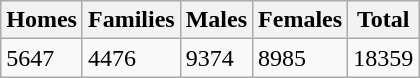<table class="wikitable">
<tr>
<th>Homes</th>
<th>Families</th>
<th>Males</th>
<th>Females</th>
<th>Total</th>
</tr>
<tr>
<td>5647</td>
<td>4476</td>
<td>9374</td>
<td>8985</td>
<td>18359</td>
</tr>
</table>
